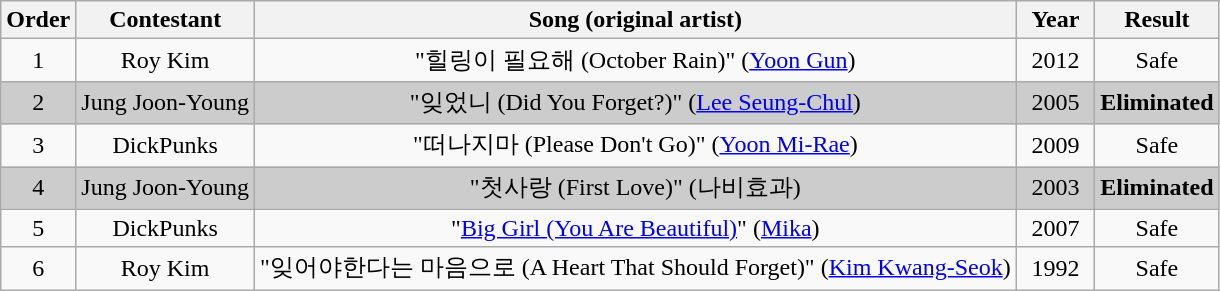<table class="wikitable plainrowheaders" style="text-align:center;">
<tr style="background:#f2f2f2;">
<th scope="col">Order</th>
<th scope="col">Contestant</th>
<th scope="col">Song (original artist)</th>
<th scope="col" style="width:45px;">Year</th>
<th scope="col">Result</th>
</tr>
<tr>
<td>1</td>
<td scope="row">Roy Kim</td>
<td>"힐링이 필요해 (October Rain)" (<a href='#'>Yoon Gun</a>)</td>
<td>2012</td>
<td>Safe</td>
</tr>
<tr style="background:#ccc;">
<td>2</td>
<td scope="row">Jung Joon-Young</td>
<td>"잊었니 (Did You Forget?)" (<a href='#'>Lee Seung-Chul</a>)</td>
<td>2005</td>
<td><strong>Eliminated</strong></td>
</tr>
<tr>
<td>3</td>
<td scope="row">DickPunks</td>
<td>"떠나지마 (Please Don't Go)" (<a href='#'>Yoon Mi-Rae</a>)</td>
<td>2009</td>
<td>Safe</td>
</tr>
<tr style="background:#ccc;">
<td>4</td>
<td scope="row">Jung Joon-Young</td>
<td>"첫사랑 (First Love)" (나비효과)</td>
<td>2003</td>
<td><strong>Eliminated</strong></td>
</tr>
<tr>
<td>5</td>
<td scope="row">DickPunks</td>
<td>"<a href='#'>Big Girl (You Are Beautiful)</a>" (<a href='#'>Mika</a>)</td>
<td>2007</td>
<td>Safe</td>
</tr>
<tr>
<td>6</td>
<td scope="row">Roy Kim</td>
<td>"잊어야한다는 마음으로 (A Heart That Should Forget)" (<a href='#'>Kim Kwang-Seok</a>)</td>
<td>1992</td>
<td>Safe</td>
</tr>
</table>
